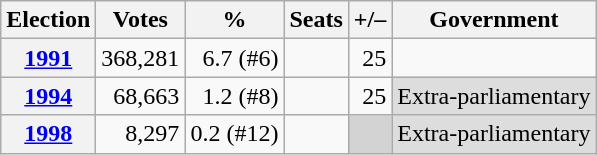<table class="wikitable" style="text-align:right;">
<tr>
<th>Election</th>
<th>Votes</th>
<th>%</th>
<th>Seats</th>
<th>+/–</th>
<th>Government</th>
</tr>
<tr>
<th><a href='#'>1991</a></th>
<td>368,281</td>
<td>6.7 (#6)</td>
<td></td>
<td> 25</td>
<td></td>
</tr>
<tr>
<th><a href='#'>1994</a></th>
<td>68,663</td>
<td>1.2 (#8)</td>
<td></td>
<td> 25</td>
<td style="background:#ddd;">Extra-parliamentary</td>
</tr>
<tr>
<th><a href='#'>1998</a></th>
<td>8,297</td>
<td>0.2 (#12)</td>
<td></td>
<td bgcolor="lightgrey"></td>
<td style="background:#ddd;">Extra-parliamentary</td>
</tr>
</table>
